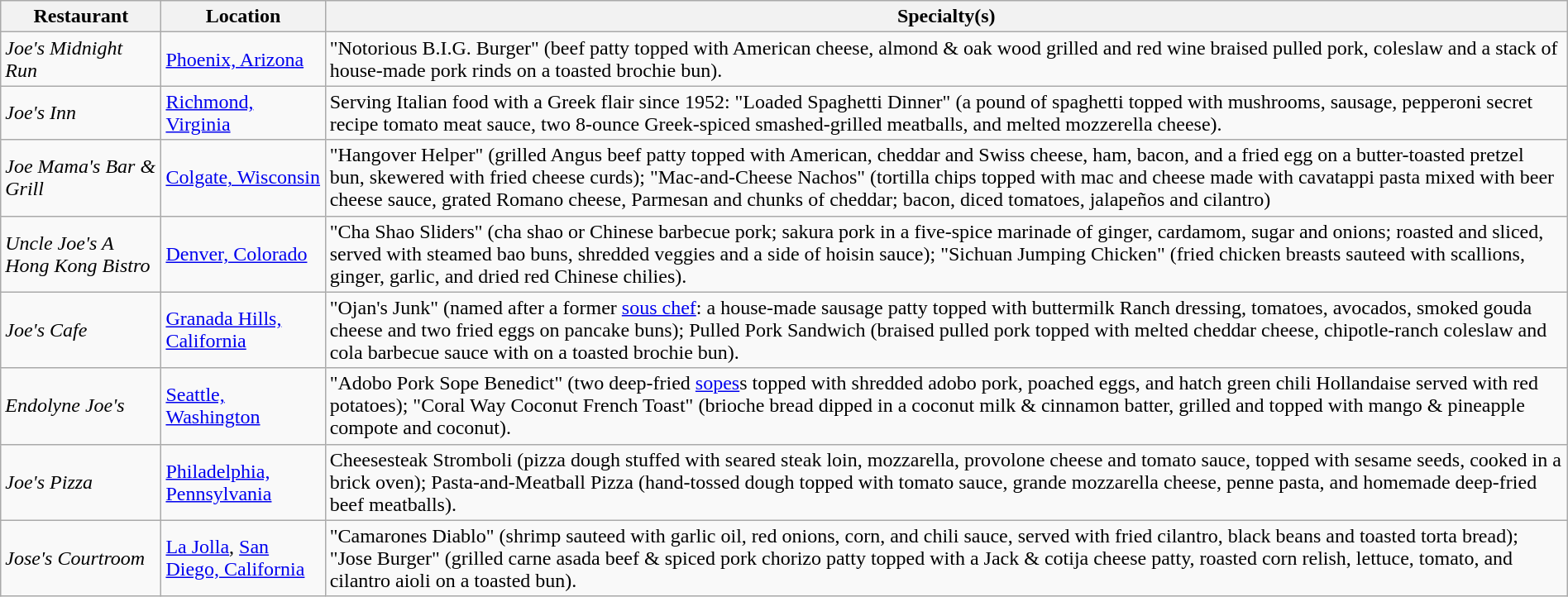<table class="wikitable" style="width:100%;">
<tr>
<th>Restaurant</th>
<th>Location</th>
<th>Specialty(s)</th>
</tr>
<tr>
<td><em>Joe's Midnight Run</em></td>
<td><a href='#'>Phoenix, Arizona</a></td>
<td>"Notorious B.I.G. Burger" (beef patty topped with American cheese, almond & oak wood grilled and red wine braised pulled pork, coleslaw and a stack of house-made pork rinds on a toasted brochie bun).</td>
</tr>
<tr>
<td><em>Joe's Inn</em></td>
<td><a href='#'>Richmond, Virginia</a></td>
<td>Serving Italian food with a Greek flair since 1952: "Loaded Spaghetti Dinner" (a pound of spaghetti topped with mushrooms, sausage, pepperoni secret recipe tomato meat sauce, two 8-ounce Greek-spiced smashed-grilled meatballs, and melted mozzerella cheese).</td>
</tr>
<tr>
<td><em>Joe Mama's Bar & Grill</em></td>
<td><a href='#'>Colgate, Wisconsin</a></td>
<td>"Hangover Helper" (grilled Angus beef patty topped with American, cheddar and Swiss cheese, ham, bacon, and a fried egg on a butter-toasted pretzel bun, skewered with fried cheese curds); "Mac-and-Cheese Nachos" (tortilla chips topped with mac and cheese made with cavatappi pasta mixed with beer cheese sauce, grated Romano cheese, Parmesan and chunks of cheddar; bacon, diced tomatoes, jalapeños and cilantro)</td>
</tr>
<tr>
<td><em>Uncle Joe's A Hong Kong Bistro</em></td>
<td><a href='#'>Denver, Colorado</a></td>
<td>"Cha Shao Sliders" (cha shao or Chinese barbecue pork; sakura pork in a five-spice marinade of ginger, cardamom, sugar and onions; roasted and sliced, served with steamed bao buns, shredded veggies and a side of hoisin sauce); "Sichuan Jumping Chicken" (fried chicken breasts sauteed with scallions, ginger, garlic, and dried red Chinese chilies).</td>
</tr>
<tr>
<td><em>Joe's Cafe</em></td>
<td><a href='#'>Granada Hills, California</a></td>
<td>"Ojan's Junk" (named after a former <a href='#'>sous chef</a>: a house-made sausage patty topped with buttermilk Ranch dressing, tomatoes, avocados, smoked gouda cheese and two fried eggs on pancake buns); Pulled Pork Sandwich (braised pulled pork topped with melted cheddar cheese, chipotle-ranch coleslaw and cola barbecue sauce with on a toasted brochie bun).</td>
</tr>
<tr>
<td><em>Endolyne Joe's</em></td>
<td><a href='#'>Seattle, Washington</a></td>
<td>"Adobo Pork Sope Benedict" (two deep-fried <a href='#'>sopes</a>s topped with shredded adobo pork, poached eggs, and hatch green chili Hollandaise served with red potatoes); "Coral Way Coconut French Toast" (brioche bread dipped in a coconut milk & cinnamon batter, grilled and topped with mango & pineapple compote and coconut).</td>
</tr>
<tr>
<td><em>Joe's Pizza</em></td>
<td><a href='#'>Philadelphia, Pennsylvania</a></td>
<td>Cheesesteak Stromboli (pizza dough stuffed with seared steak loin, mozzarella, provolone cheese and tomato sauce, topped with sesame seeds, cooked in a brick oven); Pasta-and-Meatball Pizza (hand-tossed dough topped with tomato sauce, grande mozzarella cheese, penne pasta, and homemade deep-fried beef meatballs).</td>
</tr>
<tr>
<td><em>Jose's Courtroom</em></td>
<td><a href='#'>La Jolla</a>, <a href='#'>San Diego, California</a></td>
<td>"Camarones Diablo" (shrimp sauteed with garlic oil, red onions, corn, and chili sauce, served with fried cilantro, black beans and toasted torta bread); "Jose Burger" (grilled carne asada beef & spiced pork chorizo patty topped with a Jack & cotija cheese patty, roasted corn relish, lettuce, tomato, and cilantro aioli on a toasted bun).</td>
</tr>
</table>
